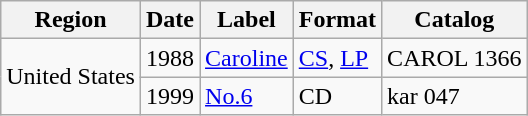<table class="wikitable">
<tr>
<th>Region</th>
<th>Date</th>
<th>Label</th>
<th>Format</th>
<th>Catalog</th>
</tr>
<tr>
<td rowspan="2">United States</td>
<td>1988</td>
<td><a href='#'>Caroline</a></td>
<td><a href='#'>CS</a>, <a href='#'>LP</a></td>
<td>CAROL 1366</td>
</tr>
<tr>
<td>1999</td>
<td><a href='#'>No.6</a></td>
<td>CD</td>
<td>kar 047</td>
</tr>
</table>
